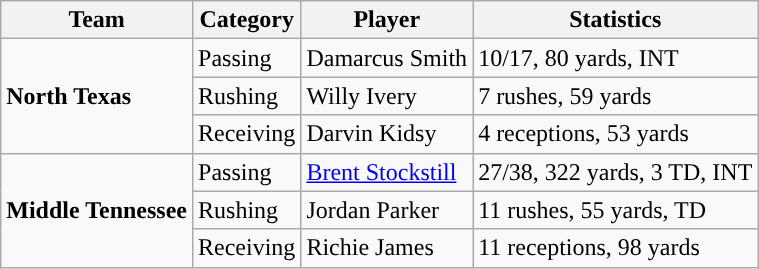<table class="wikitable" style="float: left;">
<tr>
<th>Team</th>
<th>Category</th>
<th>Player</th>
<th>Statistics</th>
</tr>
<tr>
<td rowspan=3><strong>North Texas</strong></td>
<td>Passing</td>
<td>Damarcus Smith</td>
<td>10/17, 80 yards, INT</td>
</tr>
<tr>
<td>Rushing</td>
<td>Willy Ivery</td>
<td>7 rushes, 59 yards</td>
</tr>
<tr>
<td>Receiving</td>
<td>Darvin Kidsy</td>
<td>4 receptions, 53 yards</td>
</tr>
<tr>
<td rowspan=3><strong>Middle Tennessee</strong></td>
<td>Passing</td>
<td><a href='#'>Brent Stockstill</a></td>
<td>27/38, 322 yards, 3 TD, INT</td>
</tr>
<tr>
<td>Rushing</td>
<td>Jordan Parker</td>
<td>11 rushes, 55 yards, TD</td>
</tr>
<tr>
<td>Receiving</td>
<td>Richie James</td>
<td>11 receptions, 98 yards</td>
</tr>
</table>
